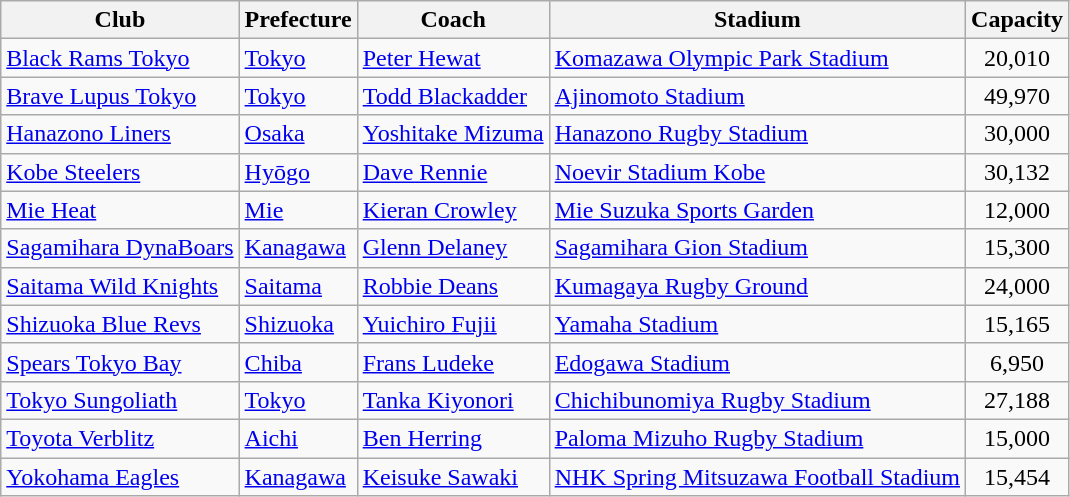<table class="wikitable">
<tr>
<th>Club</th>
<th>Prefecture</th>
<th>Coach</th>
<th>Stadium</th>
<th>Capacity</th>
</tr>
<tr>
<td><a href='#'>Black Rams Tokyo</a><br></td>
<td><a href='#'>Tokyo</a></td>
<td> <a href='#'>Peter Hewat</a></td>
<td><a href='#'>Komazawa Olympic Park Stadium</a></td>
<td align=center>20,010</td>
</tr>
<tr>
<td><a href='#'>Brave Lupus Tokyo</a><br></td>
<td><a href='#'>Tokyo</a></td>
<td> <a href='#'>Todd Blackadder</a></td>
<td><a href='#'>Ajinomoto Stadium</a></td>
<td align=center>49,970</td>
</tr>
<tr>
<td><a href='#'>Hanazono Liners</a><br></td>
<td><a href='#'>Osaka</a></td>
<td> <a href='#'>Yoshitake Mizuma</a></td>
<td><a href='#'>Hanazono Rugby Stadium</a></td>
<td align=center>30,000</td>
</tr>
<tr>
<td><a href='#'>Kobe Steelers</a><br></td>
<td><a href='#'>Hyōgo</a></td>
<td> <a href='#'>Dave Rennie</a></td>
<td><a href='#'>Noevir Stadium Kobe</a></td>
<td align=center>30,132</td>
</tr>
<tr>
<td><a href='#'>Mie Heat</a><br></td>
<td><a href='#'>Mie</a></td>
<td> <a href='#'>Kieran Crowley</a></td>
<td><a href='#'>Mie Suzuka Sports Garden</a></td>
<td align=center>12,000</td>
</tr>
<tr>
<td><a href='#'>Sagamihara DynaBoars</a><br></td>
<td><a href='#'>Kanagawa</a></td>
<td> <a href='#'>Glenn Delaney</a></td>
<td><a href='#'>Sagamihara Gion Stadium</a></td>
<td align=center>15,300</td>
</tr>
<tr>
<td><a href='#'>Saitama Wild Knights</a><br></td>
<td><a href='#'>Saitama</a></td>
<td> <a href='#'>Robbie Deans</a></td>
<td><a href='#'>Kumagaya Rugby Ground</a></td>
<td align=center>24,000</td>
</tr>
<tr>
<td><a href='#'>Shizuoka Blue Revs</a><br></td>
<td><a href='#'>Shizuoka</a></td>
<td> <a href='#'>Yuichiro Fujii</a></td>
<td><a href='#'>Yamaha Stadium</a></td>
<td align=center>15,165</td>
</tr>
<tr>
<td><a href='#'>Spears Tokyo Bay</a><br></td>
<td><a href='#'>Chiba</a></td>
<td> <a href='#'>Frans Ludeke</a></td>
<td><a href='#'>Edogawa Stadium</a></td>
<td align=center>6,950</td>
</tr>
<tr>
<td><a href='#'>Tokyo Sungoliath</a><br></td>
<td><a href='#'>Tokyo</a></td>
<td> <a href='#'>Tanka Kiyonori</a></td>
<td><a href='#'>Chichibunomiya Rugby Stadium</a></td>
<td align=center>27,188</td>
</tr>
<tr>
<td><a href='#'>Toyota Verblitz</a><br></td>
<td><a href='#'>Aichi</a></td>
<td> <a href='#'>Ben Herring</a></td>
<td><a href='#'>Paloma Mizuho Rugby Stadium</a></td>
<td align=center>15,000</td>
</tr>
<tr>
<td><a href='#'>Yokohama Eagles</a><br></td>
<td><a href='#'>Kanagawa</a></td>
<td> <a href='#'>Keisuke Sawaki</a></td>
<td><a href='#'>NHK Spring Mitsuzawa Football Stadium</a></td>
<td align=center>15,454</td>
</tr>
</table>
